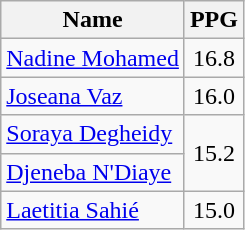<table class="wikitable">
<tr>
<th>Name</th>
<th>PPG</th>
</tr>
<tr>
<td> <a href='#'>Nadine Mohamed</a></td>
<td align=center>16.8</td>
</tr>
<tr>
<td> <a href='#'>Joseana Vaz</a></td>
<td align=center>16.0</td>
</tr>
<tr>
<td> <a href='#'>Soraya Degheidy</a></td>
<td align=center rowspan=2>15.2</td>
</tr>
<tr>
<td> <a href='#'>Djeneba N'Diaye</a></td>
</tr>
<tr>
<td> <a href='#'>Laetitia Sahié</a></td>
<td align=center>15.0</td>
</tr>
</table>
